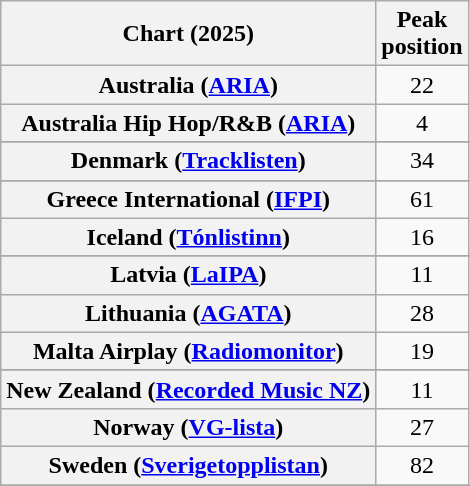<table class="wikitable sortable plainrowheaders" style="text-align:center">
<tr>
<th scope="col">Chart (2025)</th>
<th scope="col">Peak<br>position</th>
</tr>
<tr>
<th scope="row">Australia (<a href='#'>ARIA</a>)</th>
<td>22</td>
</tr>
<tr>
<th scope="row">Australia Hip Hop/R&B (<a href='#'>ARIA</a>)</th>
<td>4</td>
</tr>
<tr>
</tr>
<tr>
</tr>
<tr>
<th scope="row">Denmark (<a href='#'>Tracklisten</a>)</th>
<td>34</td>
</tr>
<tr>
</tr>
<tr>
</tr>
<tr>
<th scope="row">Greece International (<a href='#'>IFPI</a>)</th>
<td>61</td>
</tr>
<tr>
<th scope="row">Iceland (<a href='#'>Tónlistinn</a>)</th>
<td>16</td>
</tr>
<tr>
</tr>
<tr>
<th scope="row">Latvia (<a href='#'>LaIPA</a>)</th>
<td>11</td>
</tr>
<tr>
<th scope="row">Lithuania (<a href='#'>AGATA</a>)</th>
<td>28</td>
</tr>
<tr>
<th scope="row">Malta Airplay (<a href='#'>Radiomonitor</a>)</th>
<td>19</td>
</tr>
<tr>
</tr>
<tr>
<th scope="row">New Zealand (<a href='#'>Recorded Music NZ</a>)</th>
<td>11</td>
</tr>
<tr>
<th scope="row">Norway (<a href='#'>VG-lista</a>)</th>
<td>27</td>
</tr>
<tr>
<th scope="row">Sweden (<a href='#'>Sverigetopplistan</a>)</th>
<td>82</td>
</tr>
<tr>
</tr>
<tr>
</tr>
<tr>
</tr>
<tr>
</tr>
<tr>
</tr>
<tr>
</tr>
</table>
